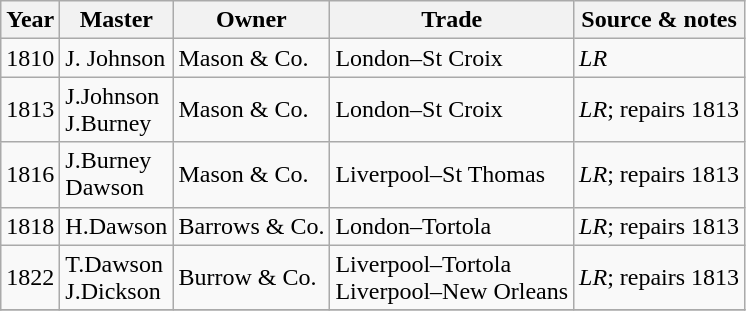<table class="wikitable">
<tr>
<th>Year</th>
<th>Master</th>
<th>Owner</th>
<th>Trade</th>
<th>Source & notes</th>
</tr>
<tr>
<td>1810</td>
<td>J. Johnson</td>
<td>Mason & Co.</td>
<td>London–St Croix</td>
<td><em>LR</em></td>
</tr>
<tr>
<td>1813</td>
<td>J.Johnson<br>J.Burney</td>
<td>Mason & Co.</td>
<td>London–St Croix</td>
<td><em>LR</em>; repairs 1813</td>
</tr>
<tr>
<td>1816</td>
<td>J.Burney<br>Dawson</td>
<td>Mason & Co.</td>
<td>Liverpool–St Thomas</td>
<td><em>LR</em>; repairs 1813</td>
</tr>
<tr>
<td>1818</td>
<td>H.Dawson</td>
<td>Barrows & Co.</td>
<td>London–Tortola</td>
<td><em>LR</em>; repairs 1813</td>
</tr>
<tr>
<td>1822</td>
<td>T.Dawson<br>J.Dickson</td>
<td>Burrow & Co.</td>
<td>Liverpool–Tortola<br>Liverpool–New Orleans</td>
<td><em>LR</em>; repairs 1813</td>
</tr>
<tr>
</tr>
</table>
